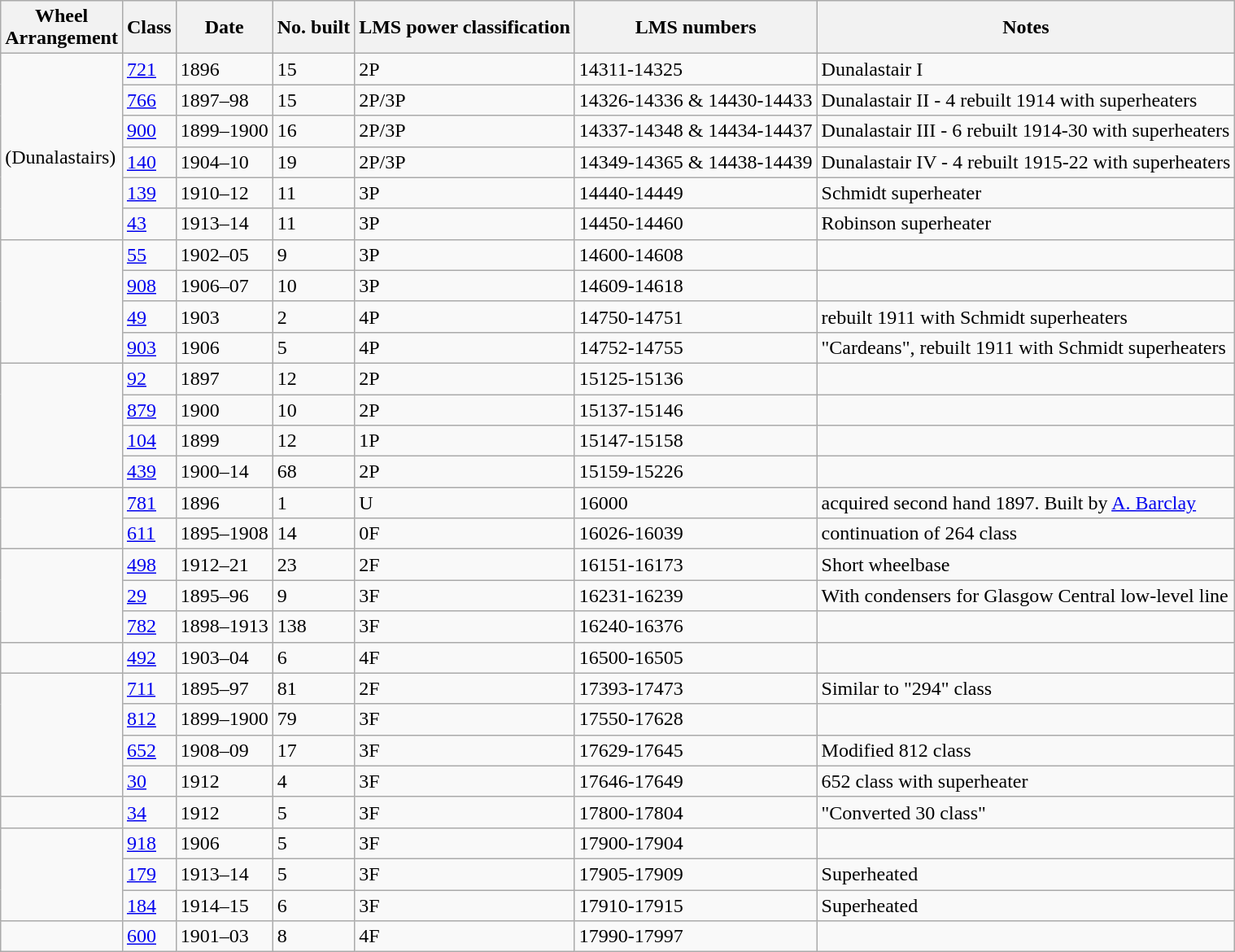<table class="wikitable sortable ">
<tr>
<th>Wheel<br>Arrangement</th>
<th>Class</th>
<th>Date</th>
<th>No. built</th>
<th>LMS power classification</th>
<th>LMS numbers</th>
<th>Notes</th>
</tr>
<tr>
<td rowspan=6><br>(Dunalastairs)</td>
<td><a href='#'>721</a></td>
<td>1896</td>
<td>15</td>
<td>2P</td>
<td>14311-14325</td>
<td>Dunalastair I</td>
</tr>
<tr>
<td><a href='#'>766</a></td>
<td>1897–98</td>
<td>15</td>
<td>2P/3P</td>
<td>14326-14336 & 14430-14433</td>
<td>Dunalastair II - 4 rebuilt 1914 with superheaters</td>
</tr>
<tr>
<td><a href='#'>900</a></td>
<td>1899–1900</td>
<td>16</td>
<td>2P/3P</td>
<td>14337-14348 & 14434-14437</td>
<td>Dunalastair III - 6 rebuilt 1914-30 with superheaters</td>
</tr>
<tr>
<td><a href='#'>140</a></td>
<td>1904–10</td>
<td>19</td>
<td>2P/3P</td>
<td>14349-14365 & 14438-14439</td>
<td>Dunalastair IV - 4 rebuilt 1915-22 with superheaters</td>
</tr>
<tr>
<td><a href='#'>139</a></td>
<td>1910–12</td>
<td>11</td>
<td>3P</td>
<td>14440-14449</td>
<td>Schmidt superheater</td>
</tr>
<tr>
<td><a href='#'>43</a></td>
<td>1913–14</td>
<td>11</td>
<td>3P</td>
<td>14450-14460</td>
<td>Robinson superheater</td>
</tr>
<tr>
<td rowspan=4></td>
<td><a href='#'>55</a></td>
<td>1902–05</td>
<td>9</td>
<td>3P</td>
<td>14600-14608</td>
<td></td>
</tr>
<tr>
<td><a href='#'>908</a></td>
<td>1906–07</td>
<td>10</td>
<td>3P</td>
<td>14609-14618</td>
<td></td>
</tr>
<tr>
<td><a href='#'>49</a></td>
<td>1903</td>
<td>2</td>
<td>4P</td>
<td>14750-14751</td>
<td>rebuilt 1911 with Schmidt superheaters</td>
</tr>
<tr>
<td><a href='#'>903</a></td>
<td>1906</td>
<td>5</td>
<td>4P</td>
<td>14752-14755</td>
<td>"Cardeans", rebuilt 1911 with Schmidt superheaters</td>
</tr>
<tr>
<td rowspan=4></td>
<td><a href='#'>92</a></td>
<td>1897</td>
<td>12</td>
<td>2P</td>
<td>15125-15136</td>
<td></td>
</tr>
<tr>
<td><a href='#'>879</a></td>
<td>1900</td>
<td>10</td>
<td>2P</td>
<td>15137-15146</td>
<td></td>
</tr>
<tr>
<td><a href='#'>104</a></td>
<td>1899</td>
<td>12</td>
<td>1P</td>
<td>15147-15158</td>
<td></td>
</tr>
<tr>
<td><a href='#'>439</a></td>
<td>1900–14</td>
<td>68</td>
<td>2P</td>
<td>15159-15226</td>
<td></td>
</tr>
<tr>
<td rowspan=2></td>
<td><a href='#'>781</a></td>
<td>1896</td>
<td>1</td>
<td>U</td>
<td>16000</td>
<td>acquired second hand 1897. Built by <a href='#'>A. Barclay</a></td>
</tr>
<tr>
<td><a href='#'>611</a></td>
<td>1895–1908</td>
<td>14</td>
<td>0F</td>
<td>16026-16039</td>
<td>continuation of 264 class</td>
</tr>
<tr>
<td rowspan=3></td>
<td><a href='#'>498</a></td>
<td>1912–21</td>
<td>23</td>
<td>2F</td>
<td>16151-16173</td>
<td>Short wheelbase</td>
</tr>
<tr>
<td><a href='#'>29</a></td>
<td>1895–96</td>
<td>9</td>
<td>3F</td>
<td>16231-16239</td>
<td>With condensers for Glasgow Central low-level line</td>
</tr>
<tr>
<td><a href='#'>782</a></td>
<td>1898–1913</td>
<td>138</td>
<td>3F</td>
<td>16240-16376</td>
<td></td>
</tr>
<tr>
<td></td>
<td><a href='#'>492</a></td>
<td>1903–04</td>
<td>6</td>
<td>4F</td>
<td>16500-16505</td>
<td></td>
</tr>
<tr>
<td rowspan=4></td>
<td><a href='#'>711</a></td>
<td>1895–97</td>
<td>81</td>
<td>2F</td>
<td>17393-17473</td>
<td>Similar to "294" class</td>
</tr>
<tr>
<td><a href='#'>812</a></td>
<td>1899–1900</td>
<td>79</td>
<td>3F</td>
<td>17550-17628</td>
<td></td>
</tr>
<tr>
<td><a href='#'>652</a></td>
<td>1908–09</td>
<td>17</td>
<td>3F</td>
<td>17629-17645</td>
<td>Modified 812 class</td>
</tr>
<tr>
<td><a href='#'>30</a></td>
<td>1912</td>
<td>4</td>
<td>3F</td>
<td>17646-17649</td>
<td>652 class with superheater</td>
</tr>
<tr>
<td></td>
<td><a href='#'>34</a></td>
<td>1912</td>
<td>5</td>
<td>3F</td>
<td>17800-17804</td>
<td>"Converted 30 class"</td>
</tr>
<tr>
<td rowspan=3></td>
<td><a href='#'>918</a></td>
<td>1906</td>
<td>5</td>
<td>3F</td>
<td>17900-17904</td>
<td></td>
</tr>
<tr>
<td><a href='#'>179</a></td>
<td>1913–14</td>
<td>5</td>
<td>3F</td>
<td>17905-17909</td>
<td>Superheated</td>
</tr>
<tr>
<td><a href='#'>184</a></td>
<td>1914–15</td>
<td>6</td>
<td>3F</td>
<td>17910-17915</td>
<td>Superheated</td>
</tr>
<tr>
<td></td>
<td><a href='#'>600</a></td>
<td>1901–03</td>
<td>8</td>
<td>4F</td>
<td>17990-17997</td>
<td></td>
</tr>
</table>
